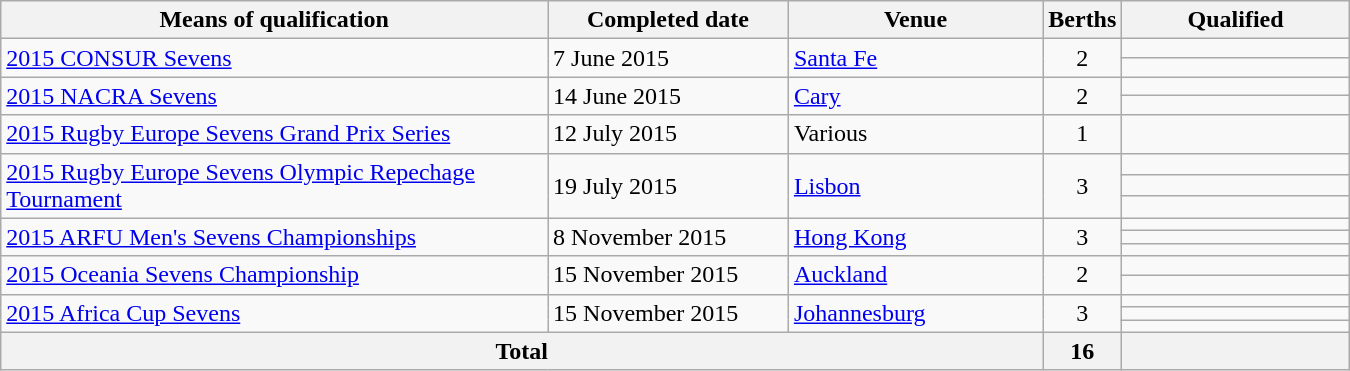<table class="wikitable" width=900>
<tr>
<th width=41%>Means of qualification</th>
<th width=18%>Completed date</th>
<th width=19%>Venue</th>
<th width=5%>Berths</th>
<th width=17%>Qualified</th>
</tr>
<tr>
<td rowspan="2"><a href='#'>2015 CONSUR Sevens</a></td>
<td rowspan="2">7 June 2015</td>
<td rowspan="2"> <a href='#'>Santa Fe</a></td>
<td rowspan="2" align=center>2</td>
<td></td>
</tr>
<tr>
<td></td>
</tr>
<tr>
<td rowspan="2"><a href='#'>2015 NACRA Sevens</a></td>
<td rowspan="2">14 June 2015</td>
<td rowspan="2"> <a href='#'>Cary</a></td>
<td rowspan="2" align=center>2</td>
<td></td>
</tr>
<tr>
<td></td>
</tr>
<tr>
<td><a href='#'>2015 Rugby Europe Sevens Grand Prix Series</a></td>
<td>12 July 2015</td>
<td>Various</td>
<td align=center>1</td>
<td></td>
</tr>
<tr>
<td rowspan="3"><a href='#'>2015 Rugby Europe Sevens Olympic Repechage Tournament</a></td>
<td rowspan="3">19 July 2015</td>
<td rowspan="3"> <a href='#'>Lisbon</a></td>
<td rowspan="3" align=center>3</td>
<td></td>
</tr>
<tr>
<td></td>
</tr>
<tr>
<td></td>
</tr>
<tr>
<td rowspan="3"><a href='#'>2015 ARFU Men's Sevens Championships</a></td>
<td rowspan="3">8 November 2015</td>
<td rowspan="3"> <a href='#'>Hong Kong</a></td>
<td rowspan="3" align=center>3</td>
<td></td>
</tr>
<tr>
<td></td>
</tr>
<tr>
<td></td>
</tr>
<tr>
<td rowspan="2"><a href='#'>2015 Oceania Sevens Championship</a></td>
<td rowspan="2">15 November 2015</td>
<td rowspan="2"> <a href='#'>Auckland</a></td>
<td rowspan="2" align=center>2</td>
<td></td>
</tr>
<tr>
<td></td>
</tr>
<tr>
<td rowspan="3"><a href='#'>2015 Africa Cup Sevens</a></td>
<td rowspan="3">15 November 2015</td>
<td rowspan="3"> <a href='#'>Johannesburg</a></td>
<td rowspan="3" align=center>3</td>
<td></td>
</tr>
<tr>
<td></td>
</tr>
<tr>
<td></td>
</tr>
<tr>
<th colspan=3>Total</th>
<th>16</th>
<th></th>
</tr>
</table>
